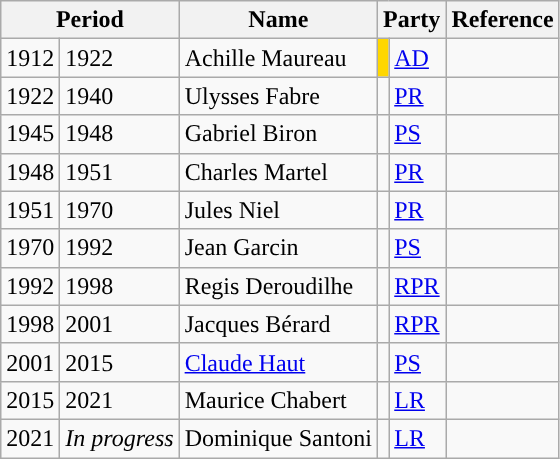<table class="wikitable">
<tr>
<th colspan="2">Period</th>
<th>Name</th>
<th colspan="2">Party</th>
<th>Reference</th>
</tr>
<tr>
<td>1912</td>
<td>1922</td>
<td>Achille Maureau</td>
<td bgcolor="gold"></td>
<td><a href='#'>AD</a></td>
<td></td>
</tr>
<tr>
<td>1922</td>
<td>1940</td>
<td>Ulysses Fabre</td>
<td style="color:inherit;background:"></td>
<td><a href='#'>PR</a></td>
<td></td>
</tr>
<tr>
<td>1945</td>
<td>1948</td>
<td>Gabriel Biron</td>
<td style="color:inherit;background:"></td>
<td><a href='#'>PS</a></td>
<td></td>
</tr>
<tr>
<td>1948</td>
<td>1951</td>
<td>Charles Martel</td>
<td style="color:inherit;background:"></td>
<td><a href='#'>PR</a></td>
<td></td>
</tr>
<tr>
<td>1951</td>
<td>1970</td>
<td>Jules Niel</td>
<td style="color:inherit;background:"></td>
<td><a href='#'>PR</a></td>
<td></td>
</tr>
<tr>
<td>1970</td>
<td>1992</td>
<td>Jean Garcin</td>
<td style="color:inherit;background:"></td>
<td><a href='#'>PS</a></td>
<td></td>
</tr>
<tr>
<td>1992</td>
<td>1998</td>
<td>Regis Deroudilhe</td>
<td style="color:inherit;background:"></td>
<td><a href='#'>RPR</a></td>
<td></td>
</tr>
<tr>
<td>1998</td>
<td>2001</td>
<td>Jacques Bérard</td>
<td style="color:inherit;background:"></td>
<td><a href='#'>RPR</a></td>
<td></td>
</tr>
<tr>
<td>2001</td>
<td>2015</td>
<td><a href='#'>Claude Haut</a></td>
<td style="color:inherit;background:"></td>
<td><a href='#'>PS</a></td>
<td></td>
</tr>
<tr>
<td>2015</td>
<td>2021</td>
<td>Maurice Chabert</td>
<td style="color:inherit;background:"></td>
<td><a href='#'>LR</a></td>
<td></td>
</tr>
<tr>
<td>2021</td>
<td><em>In progress</em></td>
<td>Dominique Santoni</td>
<td style="color:inherit;background:"></td>
<td><a href='#'>LR</a></td>
<td></td>
</tr>
</table>
